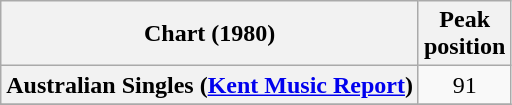<table class="wikitable sortable plainrowheaders" style="text-align:center">
<tr>
<th>Chart (1980)</th>
<th>Peak<br>position</th>
</tr>
<tr>
<th scope="row">Australian Singles (<a href='#'>Kent Music Report</a>)</th>
<td align="center">91</td>
</tr>
<tr>
</tr>
</table>
